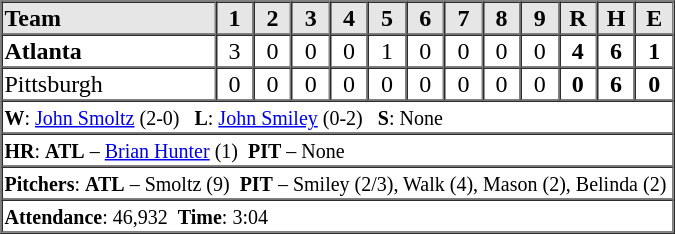<table border=1 cellspacing=0 width=450 style="margin-left:3em;">
<tr style="text-align:center; background-color:#e6e6e6;">
<th align=left width=28%>Team</th>
<th width=5%>1</th>
<th width=5%>2</th>
<th width=5%>3</th>
<th width=5%>4</th>
<th width=5%>5</th>
<th width=5%>6</th>
<th width=5%>7</th>
<th width=5%>8</th>
<th width=5%>9</th>
<th width=5%>R</th>
<th width=5%>H</th>
<th width=5%>E</th>
</tr>
<tr style="text-align:center;">
<td align=left><strong>Atlanta</strong></td>
<td>3</td>
<td>0</td>
<td>0</td>
<td>0</td>
<td>1</td>
<td>0</td>
<td>0</td>
<td>0</td>
<td>0</td>
<td><strong>4</strong></td>
<td><strong>6</strong></td>
<td><strong>1</strong></td>
</tr>
<tr style="text-align:center;">
<td align=left>Pittsburgh</td>
<td>0</td>
<td>0</td>
<td>0</td>
<td>0</td>
<td>0</td>
<td>0</td>
<td>0</td>
<td>0</td>
<td>0</td>
<td><strong>0</strong></td>
<td><strong>6</strong></td>
<td><strong>0</strong></td>
</tr>
<tr style="text-align:left;">
<td colspan=13><small><strong>W</strong>: <a href='#'>John Smoltz</a> (2-0)   <strong>L</strong>: <a href='#'>John Smiley</a> (0-2)   <strong>S</strong>: None</small></td>
</tr>
<tr style="text-align:left;">
<td colspan=13><small><strong>HR</strong>: <strong>ATL</strong> – <a href='#'>Brian Hunter</a> (1)  <strong>PIT</strong> – None</small></td>
</tr>
<tr style="text-align:left;">
<td colspan=13><small><strong>Pitchers</strong>: <strong>ATL</strong> – Smoltz (9)  <strong>PIT</strong> – Smiley (2/3), Walk (4), Mason (2), Belinda (2)</small></td>
</tr>
<tr style="text-align:left;">
<td colspan=13><small><strong>Attendance</strong>: 46,932  <strong>Time</strong>: 3:04</small></td>
</tr>
</table>
